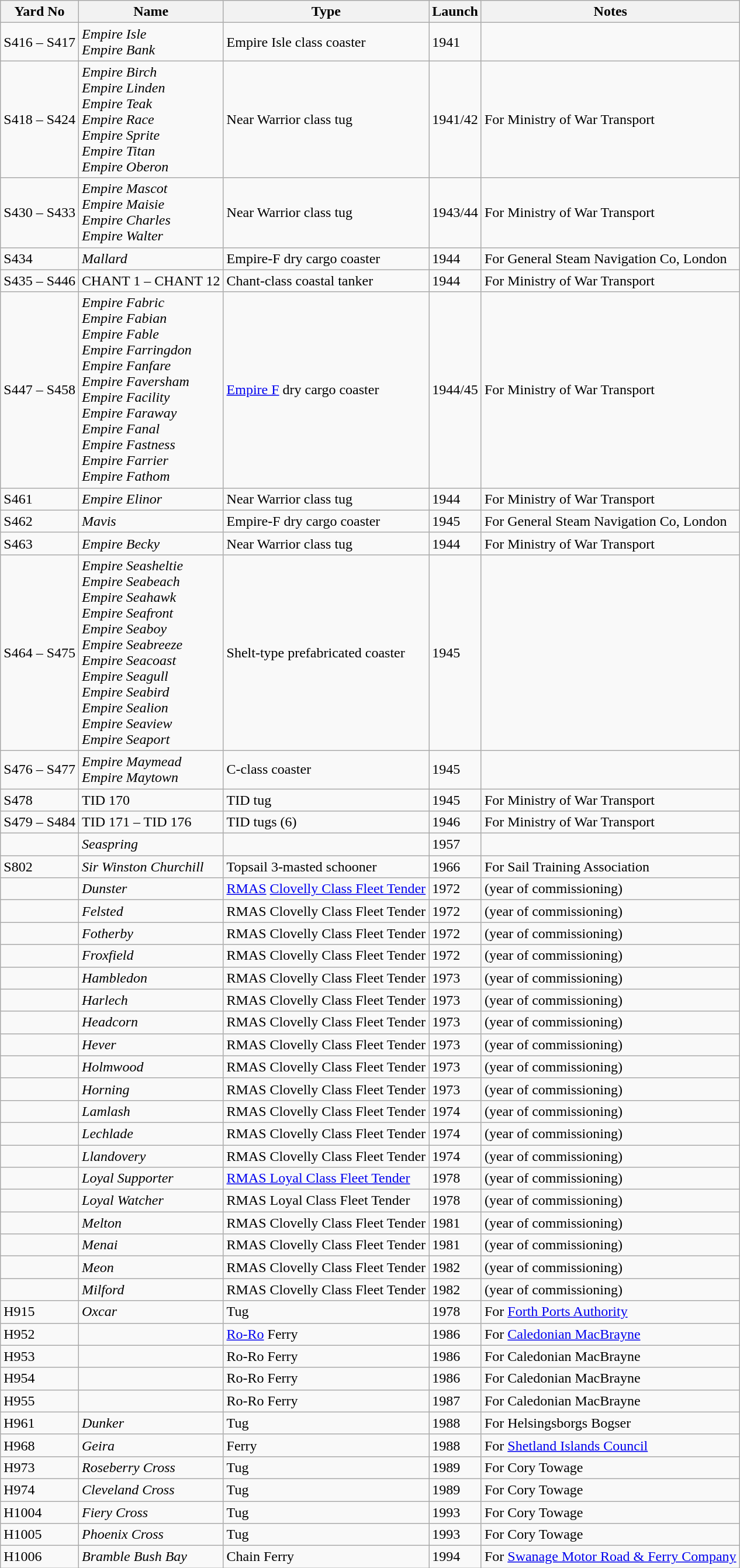<table class="wikitable sortable">
<tr>
<th>Yard No</th>
<th>Name</th>
<th>Type</th>
<th>Launch</th>
<th class="unsortable">Notes</th>
</tr>
<tr>
<td>S416 – S417</td>
<td><em>Empire Isle</em><br><em>Empire Bank</em></td>
<td>Empire Isle class coaster</td>
<td>1941</td>
<td></td>
</tr>
<tr>
<td>S418 – S424</td>
<td><em>Empire Birch</em><br><em>Empire Linden</em><br><em>Empire Teak</em><br><em>Empire Race</em><br><em>Empire Sprite</em><br><em>Empire Titan</em><br><em>Empire Oberon</em></td>
<td>Near Warrior class tug</td>
<td>1941/42</td>
<td>For Ministry of War Transport</td>
</tr>
<tr>
<td>S430 – S433</td>
<td><em>Empire Mascot</em><br><em>Empire Maisie</em><br><em>Empire Charles</em><br><em>Empire Walter</em></td>
<td>Near Warrior class tug</td>
<td>1943/44</td>
<td>For Ministry of War Transport</td>
</tr>
<tr>
<td>S434</td>
<td><em>Mallard</em></td>
<td>Empire-F dry cargo coaster</td>
<td>1944</td>
<td>For General Steam Navigation Co, London</td>
</tr>
<tr>
<td>S435 – S446</td>
<td>CHANT 1 – CHANT 12</td>
<td>Chant-class coastal tanker</td>
<td>1944</td>
<td>For Ministry of War Transport</td>
</tr>
<tr>
<td>S447 – S458</td>
<td><em>Empire Fabric</em><br><em>Empire Fabian</em><br><em>Empire Fable</em><br><em>Empire Farringdon</em><br><em>Empire Fanfare</em><br><em>Empire Faversham</em><br><em>Empire Facility</em><br><em>Empire Faraway</em><br><em>Empire Fanal</em><br><em>Empire Fastness</em><br><em>Empire Farrier</em><br><em>Empire Fathom</em></td>
<td><a href='#'>Empire F</a> dry cargo coaster</td>
<td>1944/45</td>
<td>For Ministry of War Transport</td>
</tr>
<tr>
<td>S461</td>
<td><em>Empire Elinor</em></td>
<td>Near Warrior class tug</td>
<td>1944</td>
<td>For Ministry of War Transport</td>
</tr>
<tr>
<td>S462</td>
<td><em>Mavis</em></td>
<td>Empire-F dry cargo coaster</td>
<td>1945</td>
<td>For General Steam Navigation Co, London</td>
</tr>
<tr>
<td>S463</td>
<td><em>Empire Becky</em></td>
<td>Near Warrior class tug</td>
<td>1944</td>
<td>For Ministry of War Transport</td>
</tr>
<tr>
<td>S464 – S475</td>
<td><em>Empire Seasheltie</em><br><em>Empire Seabeach</em><br><em>Empire Seahawk</em><br><em>Empire Seafront</em><br><em>Empire Seaboy</em><br><em>Empire Seabreeze</em><br><em>Empire Seacoast</em><br><em>Empire Seagull</em><br><em>Empire Seabird</em><br><em>Empire Sealion</em><br><em>Empire Seaview</em><br><em>Empire Seaport</em></td>
<td>Shelt-type prefabricated coaster</td>
<td>1945</td>
<td></td>
</tr>
<tr>
<td>S476 – S477</td>
<td><em>Empire Maymead</em><br><em>Empire Maytown</em></td>
<td>C-class coaster</td>
<td>1945</td>
<td></td>
</tr>
<tr>
<td>S478</td>
<td>TID 170</td>
<td>TID tug</td>
<td>1945</td>
<td>For Ministry of War Transport</td>
</tr>
<tr>
<td>S479 – S484</td>
<td>TID 171 – TID 176</td>
<td>TID tugs (6)</td>
<td>1946</td>
<td>For Ministry of War Transport</td>
</tr>
<tr>
<td></td>
<td><em>Seaspring</em></td>
<td></td>
<td>1957</td>
<td></td>
</tr>
<tr>
<td>S802</td>
<td><em>Sir Winston Churchill</em></td>
<td>Topsail 3-masted schooner</td>
<td>1966</td>
<td>For Sail Training Association</td>
</tr>
<tr>
<td></td>
<td><em>Dunster</em></td>
<td><a href='#'>RMAS</a> <a href='#'>Clovelly Class Fleet Tender</a></td>
<td>1972</td>
<td>(year of commissioning)</td>
</tr>
<tr>
<td></td>
<td><em>Felsted</em></td>
<td>RMAS Clovelly Class Fleet Tender</td>
<td>1972</td>
<td>(year of commissioning)</td>
</tr>
<tr>
<td></td>
<td><em>Fotherby</em></td>
<td>RMAS Clovelly Class Fleet Tender</td>
<td>1972</td>
<td>(year of commissioning)</td>
</tr>
<tr>
<td></td>
<td><em>Froxfield</em></td>
<td>RMAS Clovelly Class Fleet Tender</td>
<td>1972</td>
<td>(year of commissioning)</td>
</tr>
<tr>
<td></td>
<td><em>Hambledon</em></td>
<td>RMAS Clovelly Class Fleet Tender</td>
<td>1973</td>
<td>(year of commissioning)</td>
</tr>
<tr>
<td></td>
<td><em>Harlech</em></td>
<td>RMAS Clovelly Class Fleet Tender</td>
<td>1973</td>
<td>(year of commissioning)</td>
</tr>
<tr>
<td></td>
<td><em>Headcorn</em></td>
<td>RMAS Clovelly Class Fleet Tender</td>
<td>1973</td>
<td>(year of commissioning)</td>
</tr>
<tr>
<td></td>
<td><em>Hever</em></td>
<td>RMAS Clovelly Class Fleet Tender</td>
<td>1973</td>
<td>(year of commissioning)</td>
</tr>
<tr>
<td></td>
<td><em>Holmwood</em></td>
<td>RMAS Clovelly Class Fleet Tender</td>
<td>1973</td>
<td>(year of commissioning)</td>
</tr>
<tr>
<td></td>
<td><em>Horning</em></td>
<td>RMAS Clovelly Class Fleet Tender</td>
<td>1973</td>
<td>(year of commissioning)</td>
</tr>
<tr>
<td></td>
<td><em>Lamlash</em></td>
<td>RMAS Clovelly Class Fleet Tender</td>
<td>1974</td>
<td>(year of commissioning)</td>
</tr>
<tr>
<td></td>
<td><em>Lechlade</em></td>
<td>RMAS Clovelly Class Fleet Tender</td>
<td>1974</td>
<td>(year of commissioning)</td>
</tr>
<tr>
<td></td>
<td><em>Llandovery</em></td>
<td>RMAS Clovelly Class Fleet Tender</td>
<td>1974</td>
<td>(year of commissioning)</td>
</tr>
<tr>
<td></td>
<td><em>Loyal Supporter</em></td>
<td><a href='#'>RMAS Loyal Class Fleet Tender</a></td>
<td>1978</td>
<td>(year of commissioning)</td>
</tr>
<tr>
<td></td>
<td><em>Loyal Watcher</em></td>
<td>RMAS Loyal Class Fleet Tender</td>
<td>1978</td>
<td>(year of commissioning)</td>
</tr>
<tr>
<td></td>
<td><em>Melton</em></td>
<td>RMAS Clovelly Class Fleet Tender</td>
<td>1981</td>
<td>(year of commissioning)</td>
</tr>
<tr>
<td></td>
<td><em>Menai</em></td>
<td>RMAS Clovelly Class Fleet Tender</td>
<td>1981</td>
<td>(year of commissioning)</td>
</tr>
<tr>
<td></td>
<td><em>Meon</em></td>
<td>RMAS Clovelly Class Fleet Tender</td>
<td>1982</td>
<td>(year of commissioning)</td>
</tr>
<tr>
<td></td>
<td><em>Milford</em></td>
<td>RMAS Clovelly Class Fleet Tender</td>
<td>1982</td>
<td>(year of commissioning)</td>
</tr>
<tr>
<td>H915</td>
<td><em>Oxcar</em></td>
<td>Tug</td>
<td>1978</td>
<td>For <a href='#'>Forth Ports Authority</a></td>
</tr>
<tr>
<td>H952</td>
<td></td>
<td><a href='#'>Ro-Ro</a> Ferry</td>
<td>1986</td>
<td>For <a href='#'>Caledonian MacBrayne</a></td>
</tr>
<tr>
<td>H953</td>
<td></td>
<td>Ro-Ro Ferry</td>
<td>1986</td>
<td>For Caledonian MacBrayne</td>
</tr>
<tr>
<td>H954</td>
<td></td>
<td>Ro-Ro Ferry</td>
<td>1986</td>
<td>For Caledonian MacBrayne</td>
</tr>
<tr>
<td>H955</td>
<td></td>
<td>Ro-Ro Ferry</td>
<td>1987</td>
<td>For Caledonian MacBrayne</td>
</tr>
<tr>
<td>H961</td>
<td><em>Dunker</em></td>
<td>Tug</td>
<td>1988</td>
<td>For Helsingsborgs Bogser</td>
</tr>
<tr>
<td>H968</td>
<td><em>Geira</em></td>
<td>Ferry</td>
<td>1988</td>
<td>For <a href='#'>Shetland Islands Council</a></td>
</tr>
<tr>
<td>H973</td>
<td><em>Roseberry Cross</em></td>
<td>Tug</td>
<td>1989</td>
<td>For Cory Towage</td>
</tr>
<tr>
<td>H974</td>
<td><em>Cleveland Cross</em></td>
<td>Tug</td>
<td>1989</td>
<td>For Cory Towage</td>
</tr>
<tr>
<td>H1004</td>
<td><em>Fiery Cross</em></td>
<td>Tug</td>
<td>1993</td>
<td>For Cory Towage</td>
</tr>
<tr>
<td>H1005</td>
<td><em>Phoenix Cross</em></td>
<td>Tug</td>
<td>1993</td>
<td>For Cory Towage</td>
</tr>
<tr>
<td>H1006</td>
<td><em>Bramble Bush Bay</em></td>
<td>Chain Ferry</td>
<td>1994</td>
<td>For <a href='#'>Swanage Motor Road & Ferry Company</a></td>
</tr>
</table>
